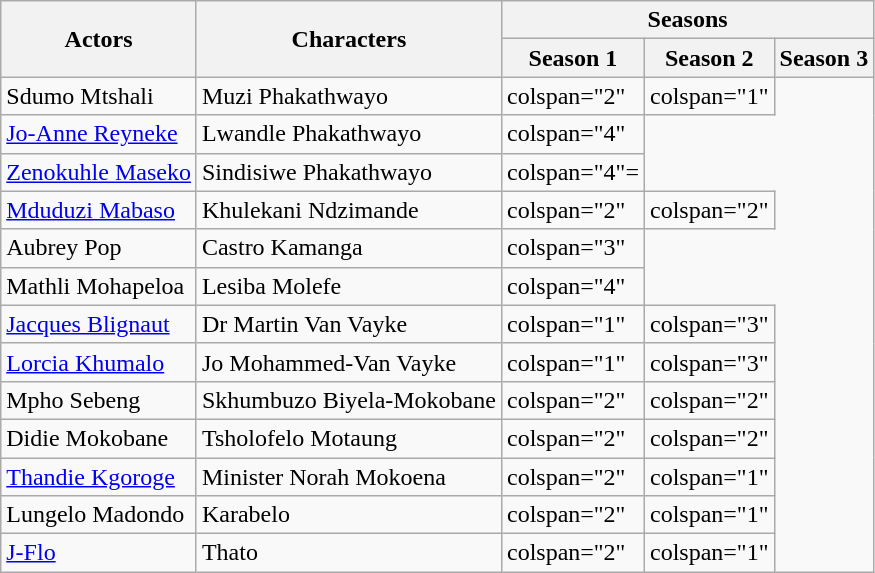<table class="wikitable">
<tr>
<th rowspan="2">Actors</th>
<th rowspan="2">Characters</th>
<th colspan="3">Seasons</th>
</tr>
<tr>
<th>Season 1</th>
<th>Season 2</th>
<th>Season 3</th>
</tr>
<tr>
<td>Sdumo Mtshali</td>
<td>Muzi Phakathwayo</td>
<td>colspan="2" </td>
<td>colspan="1" </td>
</tr>
<tr>
<td><a href='#'>Jo-Anne Reyneke</a></td>
<td>Lwandle Phakathwayo</td>
<td>colspan="4" </td>
</tr>
<tr>
<td><a href='#'>Zenokuhle Maseko</a></td>
<td>Sindisiwe Phakathwayo</td>
<td>colspan="4"= </td>
</tr>
<tr>
<td><a href='#'>Mduduzi Mabaso</a></td>
<td>Khulekani Ndzimande</td>
<td>colspan="2" </td>
<td>colspan="2" </td>
</tr>
<tr>
<td>Aubrey Pop</td>
<td>Castro Kamanga</td>
<td>colspan="3" </td>
</tr>
<tr>
<td>Mathli Mohapeloa</td>
<td>Lesiba Molefe</td>
<td>colspan="4" </td>
</tr>
<tr>
<td><a href='#'>Jacques Blignaut</a></td>
<td>Dr Martin Van Vayke</td>
<td>colspan="1" </td>
<td>colspan="3" </td>
</tr>
<tr>
<td><a href='#'>Lorcia Khumalo</a></td>
<td>Jo Mohammed-Van Vayke</td>
<td>colspan="1" </td>
<td>colspan="3" </td>
</tr>
<tr>
<td>Mpho Sebeng</td>
<td>Skhumbuzo Biyela-Mokobane</td>
<td>colspan="2" </td>
<td>colspan="2" </td>
</tr>
<tr>
<td>Didie Mokobane</td>
<td>Tsholofelo Motaung</td>
<td>colspan="2" </td>
<td>colspan="2" </td>
</tr>
<tr>
<td><a href='#'>Thandie Kgoroge</a></td>
<td>Minister Norah Mokoena</td>
<td>colspan="2" </td>
<td>colspan="1" </td>
</tr>
<tr>
<td>Lungelo Madondo</td>
<td>Karabelo</td>
<td>colspan="2"</td>
<td>colspan="1"</td>
</tr>
<tr>
<td><a href='#'>J-Flo</a></td>
<td>Thato</td>
<td>colspan="2" </td>
<td>colspan="1" </td>
</tr>
</table>
